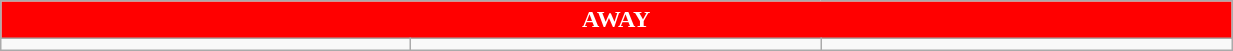<table class="wikitable collapsible collapsed" style="width:65%">
<tr>
<th colspan=6 ! style="color:#FFFFFF; background:#FF0000">AWAY</th>
</tr>
<tr>
<td></td>
<td></td>
<td></td>
</tr>
</table>
